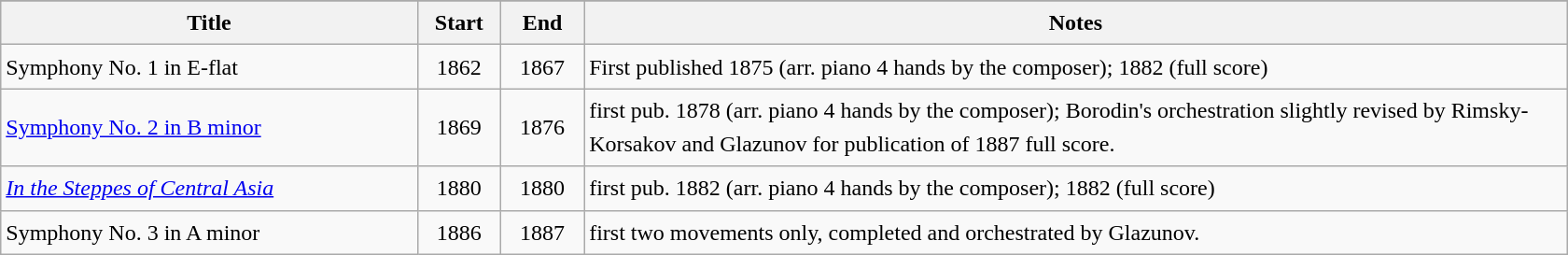<table class="wikitable sortable" style="text-align: left; width:70em; line-height:1.5">
<tr>
</tr>
<tr valign="top">
<th style="width:25%;">Title</th>
<th style="width:5%; text-align: center;">Start</th>
<th style="width:5%; text-align: center;">End</th>
<th class="unsortable" style="width:59%;">Notes</th>
</tr>
<tr>
<td>Symphony No. 1 in E-flat</td>
<td align=center>1862</td>
<td align=center>1867</td>
<td>First published 1875 (arr. piano 4 hands by the composer); 1882 (full score)</td>
</tr>
<tr>
<td><a href='#'>Symphony No. 2 in B minor</a></td>
<td align=center>1869</td>
<td align=center>1876</td>
<td>first pub. 1878 (arr. piano 4 hands by the composer); Borodin's orchestration slightly revised by Rimsky-Korsakov and Glazunov for publication of 1887 full score.</td>
</tr>
<tr>
<td><em><a href='#'>In the Steppes of Central Asia</a></em></td>
<td align=center>1880</td>
<td align=center>1880</td>
<td>first pub. 1882 (arr. piano 4 hands by the composer); 1882 (full score)</td>
</tr>
<tr>
<td>Symphony No. 3 in A minor</td>
<td align=center>1886</td>
<td align=center>1887</td>
<td>first two movements only, completed and orchestrated by Glazunov.</td>
</tr>
</table>
